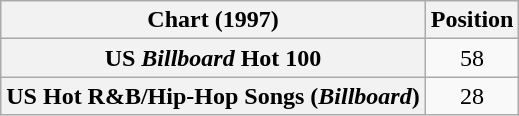<table class="wikitable sortable plainrowheaders" style="text-align:center">
<tr>
<th scope="col">Chart (1997)</th>
<th scope="col">Position</th>
</tr>
<tr>
<th scope="row">US <em>Billboard</em> Hot 100</th>
<td>58</td>
</tr>
<tr>
<th scope="row">US Hot R&B/Hip-Hop Songs (<em>Billboard</em>)</th>
<td>28</td>
</tr>
</table>
